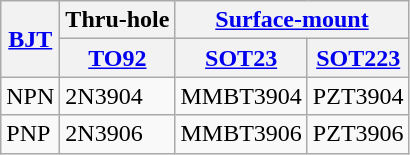<table class="wikitable" border="1">
<tr>
<th rowspan="2"><a href='#'>BJT</a></th>
<th colspan="1">Thru-hole</th>
<th colspan="2"><a href='#'>Surface-mount</a></th>
</tr>
<tr>
<th><a href='#'>TO92</a></th>
<th><a href='#'>SOT23</a></th>
<th><a href='#'>SOT223</a></th>
</tr>
<tr>
<td>NPN</td>
<td>2N3904</td>
<td>MMBT3904</td>
<td>PZT3904</td>
</tr>
<tr>
<td>PNP</td>
<td>2N3906</td>
<td>MMBT3906</td>
<td>PZT3906</td>
</tr>
</table>
